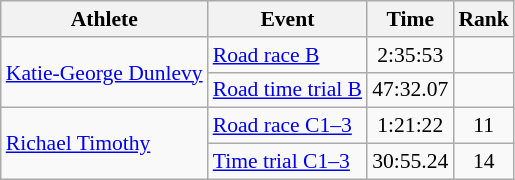<table class=wikitable style="font-size:90%">
<tr>
<th>Athlete</th>
<th>Event</th>
<th>Time</th>
<th>Rank</th>
</tr>
<tr align=center>
<td align=left rowspan="2"><a href='#'>Katie-George Dunlevy</a></td>
<td align=left><a href='#'>Road race B</a></td>
<td>2:35:53</td>
<td></td>
</tr>
<tr align=center>
<td align=left><a href='#'>Road time trial B</a></td>
<td>47:32.07</td>
<td></td>
</tr>
<tr align=center>
<td align=left rowspan="2"><a href='#'>Richael Timothy</a></td>
<td align=left><a href='#'>Road race C1–3</a></td>
<td>1:21:22</td>
<td>11</td>
</tr>
<tr align=center>
<td align=left><a href='#'>Time trial C1–3</a></td>
<td>30:55.24</td>
<td>14</td>
</tr>
</table>
